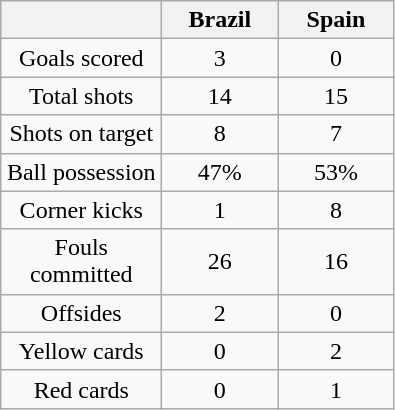<table class="wikitable plainrowheaders" style="text-align: center">
<tr>
<th scope=col width=100></th>
<th scope=col width=70>Brazil</th>
<th scope=col width=70>Spain</th>
</tr>
<tr>
<td>Goals scored</td>
<td>3</td>
<td>0</td>
</tr>
<tr>
<td>Total shots</td>
<td>14</td>
<td>15</td>
</tr>
<tr>
<td>Shots on target</td>
<td>8</td>
<td>7</td>
</tr>
<tr>
<td>Ball possession</td>
<td>47%</td>
<td>53%</td>
</tr>
<tr>
<td>Corner kicks</td>
<td>1</td>
<td>8</td>
</tr>
<tr>
<td>Fouls committed</td>
<td>26</td>
<td>16</td>
</tr>
<tr>
<td>Offsides</td>
<td>2</td>
<td>0</td>
</tr>
<tr>
<td>Yellow cards</td>
<td>0</td>
<td>2</td>
</tr>
<tr>
<td>Red cards</td>
<td>0</td>
<td>1</td>
</tr>
</table>
